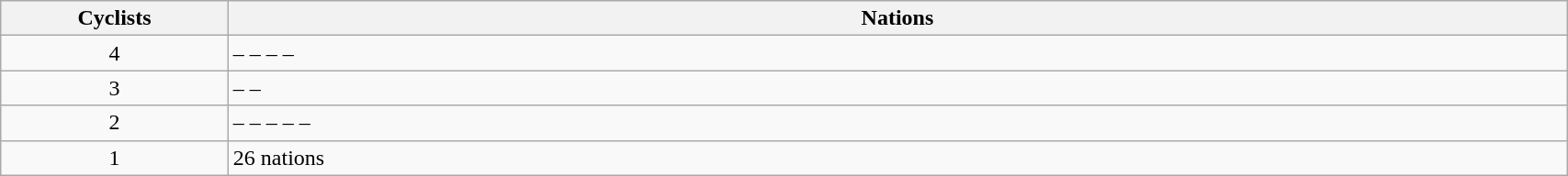<table class="wikitable sortable" style="text-align:center; width: 90%;">
<tr>
<th width=20>Cyclists</th>
<th width=350>Nations</th>
</tr>
<tr>
<td align=center>4</td>
<td align=left> –  –  –  – </td>
</tr>
<tr>
<td align=center>3</td>
<td align=left> –  – </td>
</tr>
<tr>
<td align=center>2</td>
<td align=left> –  –  –  –  – </td>
</tr>
<tr>
<td align=center>1</td>
<td align=left>26 nations</td>
</tr>
</table>
